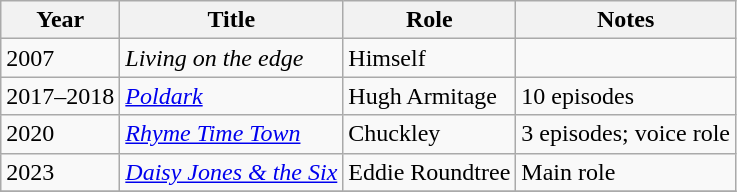<table class="wikitable">
<tr>
<th>Year</th>
<th>Title</th>
<th>Role</th>
<th>Notes</th>
</tr>
<tr>
<td>2007</td>
<td><em>Living on the edge</em></td>
<td>Himself</td>
<td></td>
</tr>
<tr>
<td>2017–2018</td>
<td><em><a href='#'>Poldark</a></em></td>
<td>Hugh Armitage</td>
<td>10 episodes</td>
</tr>
<tr>
<td>2020</td>
<td><em><a href='#'>Rhyme Time Town</a></em></td>
<td>Chuckley</td>
<td>3 episodes; voice role</td>
</tr>
<tr>
<td>2023</td>
<td><em><a href='#'>Daisy Jones & the Six</a></em></td>
<td>Eddie Roundtree</td>
<td>Main role</td>
</tr>
<tr>
</tr>
</table>
